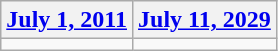<table class=wikitable>
<tr>
<th><a href='#'>July 1, 2011</a></th>
<th><a href='#'>July 11, 2029</a></th>
</tr>
<tr>
<td></td>
<td></td>
</tr>
</table>
